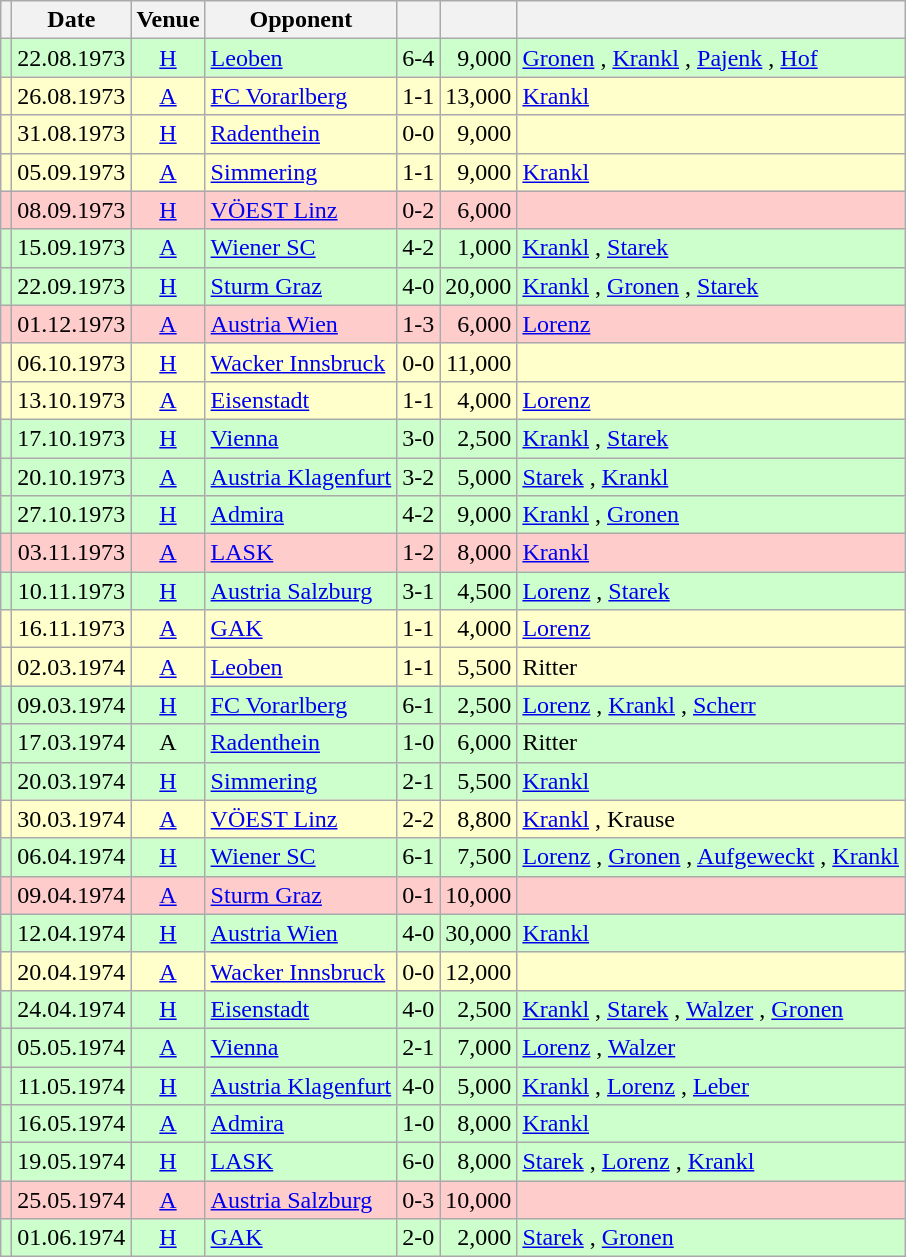<table class="wikitable" Style="text-align: center">
<tr>
<th></th>
<th>Date</th>
<th>Venue</th>
<th>Opponent</th>
<th></th>
<th></th>
<th></th>
</tr>
<tr style="background:#cfc">
<td></td>
<td>22.08.1973</td>
<td><a href='#'>H</a></td>
<td align="left"><a href='#'>Leoben</a></td>
<td>6-4</td>
<td align="right">9,000</td>
<td align="left"><a href='#'>Gronen</a>  , <a href='#'>Krankl</a>  , <a href='#'>Pajenk</a> , <a href='#'>Hof</a> </td>
</tr>
<tr style="background:#ffc">
<td></td>
<td>26.08.1973</td>
<td><a href='#'>A</a></td>
<td align="left"><a href='#'>FC Vorarlberg</a></td>
<td>1-1</td>
<td align="right">13,000</td>
<td align="left"><a href='#'>Krankl</a> </td>
</tr>
<tr style="background:#ffc">
<td></td>
<td>31.08.1973</td>
<td><a href='#'>H</a></td>
<td align="left"><a href='#'>Radenthein</a></td>
<td>0-0</td>
<td align="right">9,000</td>
<td align="left"></td>
</tr>
<tr style="background:#ffc">
<td></td>
<td>05.09.1973</td>
<td><a href='#'>A</a></td>
<td align="left"><a href='#'>Simmering</a></td>
<td>1-1</td>
<td align="right">9,000</td>
<td align="left"><a href='#'>Krankl</a> </td>
</tr>
<tr style="background:#fcc">
<td></td>
<td>08.09.1973</td>
<td><a href='#'>H</a></td>
<td align="left"><a href='#'>VÖEST Linz</a></td>
<td>0-2</td>
<td align="right">6,000</td>
<td align="left"></td>
</tr>
<tr style="background:#cfc">
<td></td>
<td>15.09.1973</td>
<td><a href='#'>A</a></td>
<td align="left"><a href='#'>Wiener SC</a></td>
<td>4-2</td>
<td align="right">1,000</td>
<td align="left"><a href='#'>Krankl</a>   , <a href='#'>Starek</a> </td>
</tr>
<tr style="background:#cfc">
<td></td>
<td>22.09.1973</td>
<td><a href='#'>H</a></td>
<td align="left"><a href='#'>Sturm Graz</a></td>
<td>4-0</td>
<td align="right">20,000</td>
<td align="left"><a href='#'>Krankl</a> , <a href='#'>Gronen</a>  , <a href='#'>Starek</a> </td>
</tr>
<tr style="background:#fcc">
<td></td>
<td>01.12.1973</td>
<td><a href='#'>A</a></td>
<td align="left"><a href='#'>Austria Wien</a></td>
<td>1-3</td>
<td align="right">6,000</td>
<td align="left"><a href='#'>Lorenz</a> </td>
</tr>
<tr style="background:#ffc">
<td></td>
<td>06.10.1973</td>
<td><a href='#'>H</a></td>
<td align="left"><a href='#'>Wacker Innsbruck</a></td>
<td>0-0</td>
<td align="right">11,000</td>
<td align="left"></td>
</tr>
<tr style="background:#ffc">
<td></td>
<td>13.10.1973</td>
<td><a href='#'>A</a></td>
<td align="left"><a href='#'>Eisenstadt</a></td>
<td>1-1</td>
<td align="right">4,000</td>
<td align="left"><a href='#'>Lorenz</a> </td>
</tr>
<tr style="background:#cfc">
<td></td>
<td>17.10.1973</td>
<td><a href='#'>H</a></td>
<td align="left"><a href='#'>Vienna</a></td>
<td>3-0</td>
<td align="right">2,500</td>
<td align="left"><a href='#'>Krankl</a>  , <a href='#'>Starek</a> </td>
</tr>
<tr style="background:#cfc">
<td></td>
<td>20.10.1973</td>
<td><a href='#'>A</a></td>
<td align="left"><a href='#'>Austria Klagenfurt</a></td>
<td>3-2</td>
<td align="right">5,000</td>
<td align="left"><a href='#'>Starek</a>  , <a href='#'>Krankl</a> </td>
</tr>
<tr style="background:#cfc">
<td></td>
<td>27.10.1973</td>
<td><a href='#'>H</a></td>
<td align="left"><a href='#'>Admira</a></td>
<td>4-2</td>
<td align="right">9,000</td>
<td align="left"><a href='#'>Krankl</a>   , <a href='#'>Gronen</a> </td>
</tr>
<tr style="background:#fcc">
<td></td>
<td>03.11.1973</td>
<td><a href='#'>A</a></td>
<td align="left"><a href='#'>LASK</a></td>
<td>1-2</td>
<td align="right">8,000</td>
<td align="left"><a href='#'>Krankl</a> </td>
</tr>
<tr style="background:#cfc">
<td></td>
<td>10.11.1973</td>
<td><a href='#'>H</a></td>
<td align="left"><a href='#'>Austria Salzburg</a></td>
<td>3-1</td>
<td align="right">4,500</td>
<td align="left"><a href='#'>Lorenz</a>  , <a href='#'>Starek</a> </td>
</tr>
<tr style="background:#ffc">
<td></td>
<td>16.11.1973</td>
<td><a href='#'>A</a></td>
<td align="left"><a href='#'>GAK</a></td>
<td>1-1</td>
<td align="right">4,000</td>
<td align="left"><a href='#'>Lorenz</a> </td>
</tr>
<tr style="background:#ffc">
<td></td>
<td>02.03.1974</td>
<td><a href='#'>A</a></td>
<td align="left"><a href='#'>Leoben</a></td>
<td>1-1</td>
<td align="right">5,500</td>
<td align="left">Ritter </td>
</tr>
<tr style="background:#cfc">
<td></td>
<td>09.03.1974</td>
<td><a href='#'>H</a></td>
<td align="left"><a href='#'>FC Vorarlberg</a></td>
<td>6-1</td>
<td align="right">2,500</td>
<td align="left"><a href='#'>Lorenz</a> , <a href='#'>Krankl</a>    , <a href='#'>Scherr</a> </td>
</tr>
<tr style="background:#cfc">
<td></td>
<td>17.03.1974</td>
<td>A</td>
<td align="left"><a href='#'>Radenthein</a></td>
<td>1-0</td>
<td align="right">6,000</td>
<td align="left">Ritter </td>
</tr>
<tr style="background:#cfc">
<td></td>
<td>20.03.1974</td>
<td><a href='#'>H</a></td>
<td align="left"><a href='#'>Simmering</a></td>
<td>2-1</td>
<td align="right">5,500</td>
<td align="left"><a href='#'>Krankl</a>  </td>
</tr>
<tr style="background:#ffc">
<td></td>
<td>30.03.1974</td>
<td><a href='#'>A</a></td>
<td align="left"><a href='#'>VÖEST Linz</a></td>
<td>2-2</td>
<td align="right">8,800</td>
<td align="left"><a href='#'>Krankl</a> , Krause </td>
</tr>
<tr style="background:#cfc">
<td></td>
<td>06.04.1974</td>
<td><a href='#'>H</a></td>
<td align="left"><a href='#'>Wiener SC</a></td>
<td>6-1</td>
<td align="right">7,500</td>
<td align="left"><a href='#'>Lorenz</a> , <a href='#'>Gronen</a> , <a href='#'>Aufgeweckt</a> , <a href='#'>Krankl</a>   </td>
</tr>
<tr style="background:#fcc">
<td></td>
<td>09.04.1974</td>
<td><a href='#'>A</a></td>
<td align="left"><a href='#'>Sturm Graz</a></td>
<td>0-1</td>
<td align="right">10,000</td>
<td align="left"></td>
</tr>
<tr style="background:#cfc">
<td></td>
<td>12.04.1974</td>
<td><a href='#'>H</a></td>
<td align="left"><a href='#'>Austria Wien</a></td>
<td>4-0</td>
<td align="right">30,000</td>
<td align="left"><a href='#'>Krankl</a>    </td>
</tr>
<tr style="background:#ffc">
<td></td>
<td>20.04.1974</td>
<td><a href='#'>A</a></td>
<td align="left"><a href='#'>Wacker Innsbruck</a></td>
<td>0-0</td>
<td align="right">12,000</td>
<td align="left"></td>
</tr>
<tr style="background:#cfc">
<td></td>
<td>24.04.1974</td>
<td><a href='#'>H</a></td>
<td align="left"><a href='#'>Eisenstadt</a></td>
<td>4-0</td>
<td align="right">2,500</td>
<td align="left"><a href='#'>Krankl</a> , <a href='#'>Starek</a> , <a href='#'>Walzer</a> , <a href='#'>Gronen</a> </td>
</tr>
<tr style="background:#cfc">
<td></td>
<td>05.05.1974</td>
<td><a href='#'>A</a></td>
<td align="left"><a href='#'>Vienna</a></td>
<td>2-1</td>
<td align="right">7,000</td>
<td align="left"><a href='#'>Lorenz</a> , <a href='#'>Walzer</a> </td>
</tr>
<tr style="background:#cfc">
<td></td>
<td>11.05.1974</td>
<td><a href='#'>H</a></td>
<td align="left"><a href='#'>Austria Klagenfurt</a></td>
<td>4-0</td>
<td align="right">5,000</td>
<td align="left"><a href='#'>Krankl</a>  , <a href='#'>Lorenz</a> , <a href='#'>Leber</a> </td>
</tr>
<tr style="background:#cfc">
<td></td>
<td>16.05.1974</td>
<td><a href='#'>A</a></td>
<td align="left"><a href='#'>Admira</a></td>
<td>1-0</td>
<td align="right">8,000</td>
<td align="left"><a href='#'>Krankl</a> </td>
</tr>
<tr style="background:#cfc">
<td></td>
<td>19.05.1974</td>
<td><a href='#'>H</a></td>
<td align="left"><a href='#'>LASK</a></td>
<td>6-0</td>
<td align="right">8,000</td>
<td align="left"><a href='#'>Starek</a>  , <a href='#'>Lorenz</a> , <a href='#'>Krankl</a>   </td>
</tr>
<tr style="background:#fcc">
<td></td>
<td>25.05.1974</td>
<td><a href='#'>A</a></td>
<td align="left"><a href='#'>Austria Salzburg</a></td>
<td>0-3</td>
<td align="right">10,000</td>
<td align="left"></td>
</tr>
<tr style="background:#cfc">
<td></td>
<td>01.06.1974</td>
<td><a href='#'>H</a></td>
<td align="left"><a href='#'>GAK</a></td>
<td>2-0</td>
<td align="right">2,000</td>
<td align="left"><a href='#'>Starek</a> , <a href='#'>Gronen</a> </td>
</tr>
</table>
